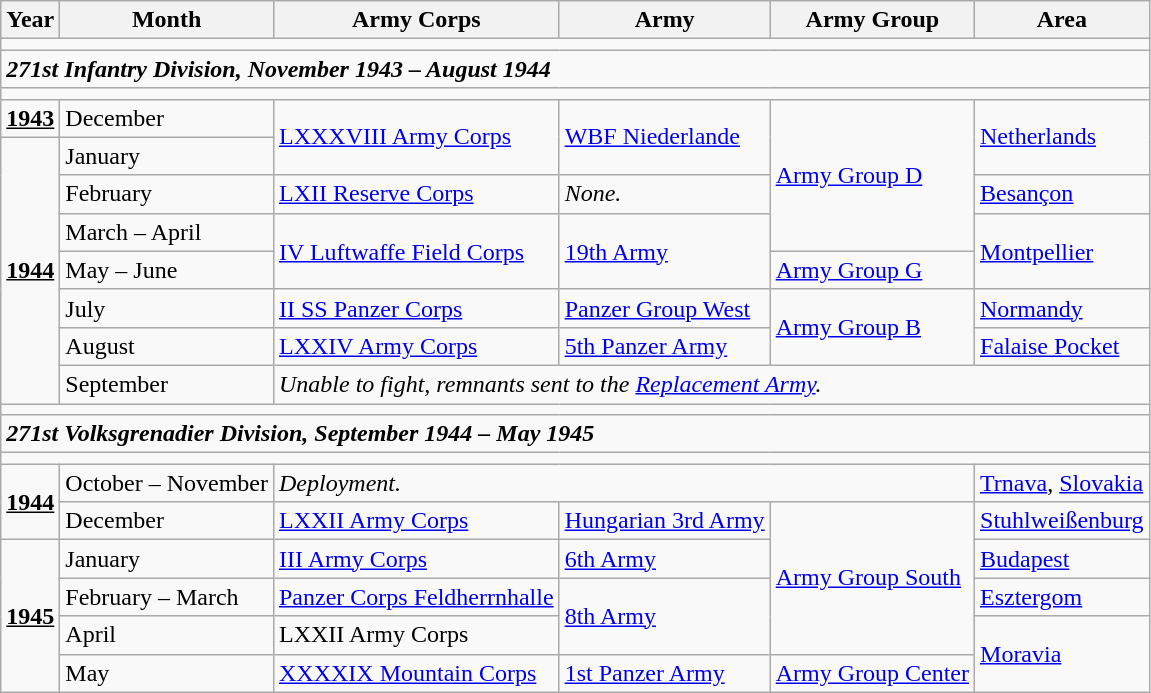<table class="wikitable">
<tr>
<th>Year</th>
<th>Month</th>
<th>Army Corps</th>
<th>Army</th>
<th>Army Group</th>
<th>Area</th>
</tr>
<tr>
<td colspan="6"></td>
</tr>
<tr>
<td colspan="6"><strong><em>271st Infantry Division, November 1943 – August 1944</em></strong></td>
</tr>
<tr>
<td colspan="6"></td>
</tr>
<tr>
<td><strong><u>1943</u></strong></td>
<td>December</td>
<td rowspan="2"><a href='#'>LXXXVIII Army Corps</a></td>
<td rowspan="2"><a href='#'>WBF Niederlande</a></td>
<td rowspan="4"><a href='#'>Army Group D</a></td>
<td rowspan="2"><a href='#'>Netherlands</a></td>
</tr>
<tr>
<td rowspan="7"><strong><u>1944</u></strong></td>
<td>January</td>
</tr>
<tr>
<td>February</td>
<td><a href='#'>LXII Reserve Corps</a></td>
<td><em>None.</em></td>
<td><a href='#'>Besançon</a></td>
</tr>
<tr>
<td>March – April</td>
<td rowspan="2"><a href='#'>IV Luftwaffe Field Corps</a></td>
<td rowspan="2"><a href='#'>19th Army</a></td>
<td rowspan="2"><a href='#'>Montpellier</a></td>
</tr>
<tr>
<td>May – June</td>
<td><a href='#'>Army Group G</a></td>
</tr>
<tr>
<td>July</td>
<td><a href='#'>II SS Panzer Corps</a></td>
<td><a href='#'>Panzer Group West</a></td>
<td rowspan="2"><a href='#'>Army Group B</a></td>
<td><a href='#'>Normandy</a></td>
</tr>
<tr>
<td>August</td>
<td><a href='#'>LXXIV Army Corps</a></td>
<td><a href='#'>5th Panzer Army</a></td>
<td><a href='#'>Falaise Pocket</a></td>
</tr>
<tr>
<td>September</td>
<td colspan="4"><em>Unable to fight, remnants sent to the <a href='#'>Replacement Army</a>.</em></td>
</tr>
<tr>
<td colspan="6"></td>
</tr>
<tr>
<td colspan="6"><strong><em>271st Volksgrenadier Division, September 1944 – May 1945</em></strong></td>
</tr>
<tr>
<td colspan="6"></td>
</tr>
<tr>
<td rowspan="2"><strong><u>1944</u></strong></td>
<td>October – November</td>
<td colspan="3"><em>Deployment.</em></td>
<td><a href='#'>Trnava</a>, <a href='#'>Slovakia</a></td>
</tr>
<tr>
<td>December</td>
<td><a href='#'>LXXII Army Corps</a></td>
<td><a href='#'>Hungarian 3rd Army</a></td>
<td rowspan="4"><a href='#'>Army Group South</a></td>
<td><a href='#'>Stuhlweißenburg</a></td>
</tr>
<tr>
<td rowspan="4"><strong><u>1945</u></strong></td>
<td>January</td>
<td><a href='#'>III Army Corps</a></td>
<td><a href='#'>6th Army</a></td>
<td><a href='#'>Budapest</a></td>
</tr>
<tr>
<td>February – March</td>
<td><a href='#'>Panzer Corps Feldherrnhalle</a></td>
<td rowspan="2"><a href='#'>8th Army</a></td>
<td><a href='#'>Esztergom</a></td>
</tr>
<tr>
<td>April</td>
<td>LXXII Army Corps</td>
<td rowspan="2"><a href='#'>Moravia</a></td>
</tr>
<tr>
<td>May</td>
<td><a href='#'>XXXXIX Mountain Corps</a></td>
<td><a href='#'>1st Panzer Army</a></td>
<td><a href='#'>Army Group Center</a></td>
</tr>
</table>
